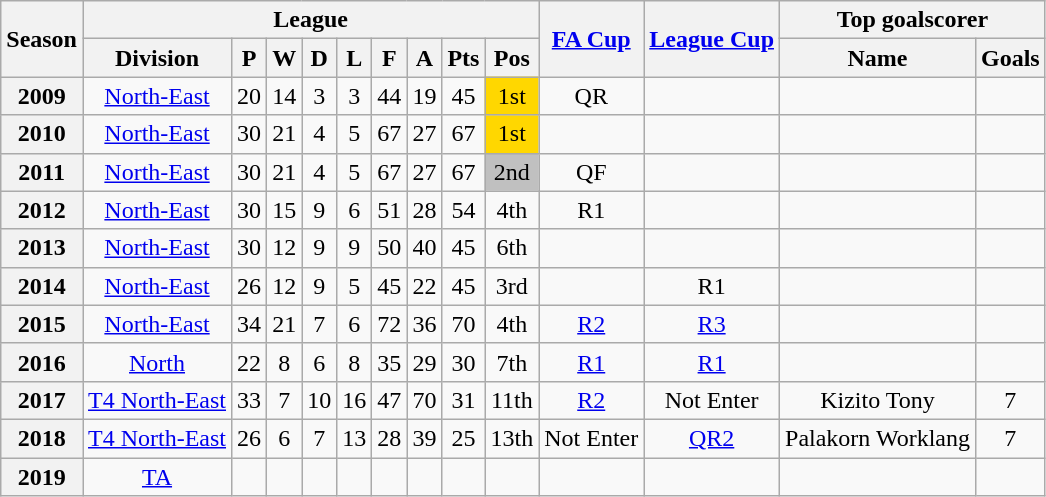<table class="wikitable" style="text-align: center">
<tr>
<th rowspan=2>Season</th>
<th colspan=9>League</th>
<th rowspan=2><a href='#'>FA Cup</a></th>
<th rowspan=2><a href='#'>League Cup</a></th>
<th colspan=2>Top goalscorer</th>
</tr>
<tr>
<th>Division</th>
<th>P</th>
<th>W</th>
<th>D</th>
<th>L</th>
<th>F</th>
<th>A</th>
<th>Pts</th>
<th>Pos</th>
<th>Name</th>
<th>Goals</th>
</tr>
<tr>
<th>2009</th>
<td><a href='#'>North-East</a></td>
<td>20</td>
<td>14</td>
<td>3</td>
<td>3</td>
<td>44</td>
<td>19</td>
<td>45</td>
<td bgcolor=Gold>1st</td>
<td>QR</td>
<td></td>
<td></td>
<td></td>
</tr>
<tr>
<th>2010</th>
<td><a href='#'>North-East</a></td>
<td>30</td>
<td>21</td>
<td>4</td>
<td>5</td>
<td>67</td>
<td>27</td>
<td>67</td>
<td bgcolor=Gold>1st</td>
<td></td>
<td></td>
<td></td>
<td></td>
</tr>
<tr>
<th>2011</th>
<td><a href='#'>North-East</a></td>
<td>30</td>
<td>21</td>
<td>4</td>
<td>5</td>
<td>67</td>
<td>27</td>
<td>67</td>
<td bgcolor=Silver>2nd</td>
<td>QF</td>
<td></td>
<td></td>
<td></td>
</tr>
<tr>
<th>2012</th>
<td><a href='#'>North-East</a></td>
<td>30</td>
<td>15</td>
<td>9</td>
<td>6</td>
<td>51</td>
<td>28</td>
<td>54</td>
<td>4th</td>
<td>R1</td>
<td></td>
<td></td>
<td></td>
</tr>
<tr>
<th>2013</th>
<td><a href='#'>North-East</a></td>
<td>30</td>
<td>12</td>
<td>9</td>
<td>9</td>
<td>50</td>
<td>40</td>
<td>45</td>
<td>6th</td>
<td></td>
<td></td>
<td></td>
<td></td>
</tr>
<tr>
<th>2014</th>
<td><a href='#'>North-East</a></td>
<td>26</td>
<td>12</td>
<td>9</td>
<td>5</td>
<td>45</td>
<td>22</td>
<td>45</td>
<td>3rd</td>
<td></td>
<td>R1</td>
<td></td>
<td></td>
</tr>
<tr>
<th>2015</th>
<td><a href='#'>North-East</a></td>
<td>34</td>
<td>21</td>
<td>7</td>
<td>6</td>
<td>72</td>
<td>36</td>
<td>70</td>
<td>4th</td>
<td><a href='#'>R2</a></td>
<td><a href='#'>R3</a></td>
<td></td>
<td></td>
</tr>
<tr>
<th>2016</th>
<td><a href='#'>North</a></td>
<td>22</td>
<td>8</td>
<td>6</td>
<td>8</td>
<td>35</td>
<td>29</td>
<td>30</td>
<td>7th</td>
<td><a href='#'>R1</a></td>
<td><a href='#'>R1</a></td>
<td></td>
<td></td>
</tr>
<tr>
<th>2017</th>
<td><a href='#'>T4 North-East</a></td>
<td>33</td>
<td>7</td>
<td>10</td>
<td>16</td>
<td>47</td>
<td>70</td>
<td>31</td>
<td>11th</td>
<td><a href='#'>R2</a></td>
<td>Not Enter</td>
<td>Kizito Tony</td>
<td>7</td>
</tr>
<tr>
<th>2018</th>
<td><a href='#'>T4 North-East</a></td>
<td>26</td>
<td>6</td>
<td>7</td>
<td>13</td>
<td>28</td>
<td>39</td>
<td>25</td>
<td>13th</td>
<td>Not Enter</td>
<td><a href='#'>QR2</a></td>
<td>Palakorn Worklang</td>
<td>7</td>
</tr>
<tr>
<th>2019</th>
<td><a href='#'>TA</a></td>
<td></td>
<td></td>
<td></td>
<td></td>
<td></td>
<td></td>
<td></td>
<td></td>
<td></td>
<td></td>
<td></td>
<td></td>
</tr>
</table>
